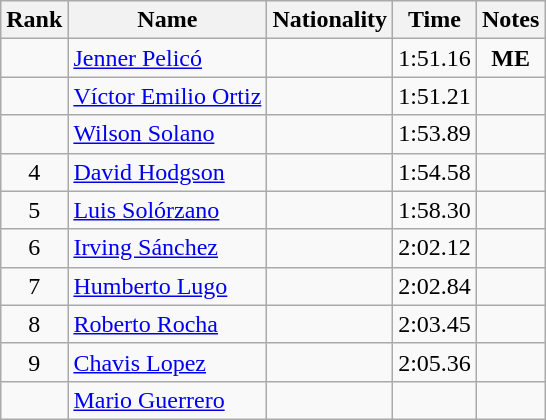<table class="wikitable sortable" style="text-align:center">
<tr>
<th>Rank</th>
<th>Name</th>
<th>Nationality</th>
<th>Time</th>
<th>Notes</th>
</tr>
<tr>
<td></td>
<td align=left><a href='#'>Jenner Pelicó</a></td>
<td align=left></td>
<td>1:51.16</td>
<td><strong>ME</strong></td>
</tr>
<tr>
<td></td>
<td align=left><a href='#'>Víctor Emilio Ortiz</a></td>
<td align=left></td>
<td>1:51.21</td>
<td></td>
</tr>
<tr>
<td></td>
<td align=left><a href='#'>Wilson Solano</a></td>
<td align=left></td>
<td>1:53.89</td>
<td></td>
</tr>
<tr>
<td>4</td>
<td align=left><a href='#'>David Hodgson</a></td>
<td align=left></td>
<td>1:54.58</td>
<td></td>
</tr>
<tr>
<td>5</td>
<td align=left><a href='#'>Luis Solórzano</a></td>
<td align=left></td>
<td>1:58.30</td>
<td></td>
</tr>
<tr>
<td>6</td>
<td align=left><a href='#'>Irving Sánchez</a></td>
<td align=left></td>
<td>2:02.12</td>
<td></td>
</tr>
<tr>
<td>7</td>
<td align=left><a href='#'>Humberto Lugo</a></td>
<td align=left></td>
<td>2:02.84</td>
<td></td>
</tr>
<tr>
<td>8</td>
<td align=left><a href='#'>Roberto Rocha</a></td>
<td align=left></td>
<td>2:03.45</td>
<td></td>
</tr>
<tr>
<td>9</td>
<td align=left><a href='#'>Chavis Lopez</a></td>
<td align=left></td>
<td>2:05.36</td>
<td></td>
</tr>
<tr>
<td></td>
<td align=left><a href='#'>Mario Guerrero</a></td>
<td align=left></td>
<td></td>
<td></td>
</tr>
</table>
